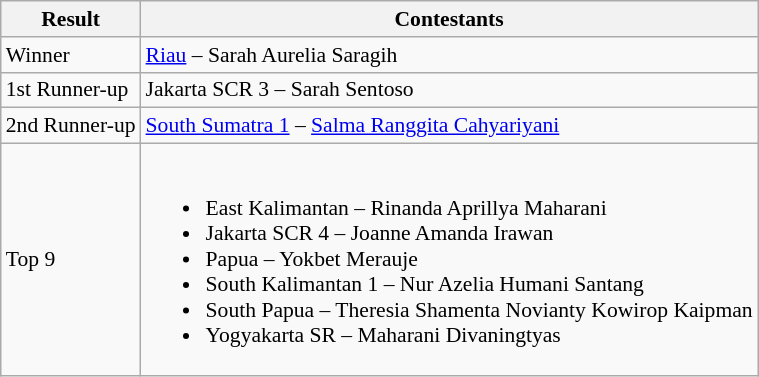<table class="wikitable" style="font-size: 90%;">
<tr>
<th>Result</th>
<th>Contestants</th>
</tr>
<tr>
<td>Winner</td>
<td><a href='#'>Riau</a> – Sarah Aurelia Saragih</td>
</tr>
<tr>
<td>1st Runner-up</td>
<td>Jakarta SCR 3 – Sarah Sentoso</td>
</tr>
<tr>
<td>2nd Runner-up</td>
<td><a href='#'>South Sumatra 1</a> – <a href='#'>Salma Ranggita Cahyariyani</a></td>
</tr>
<tr>
<td>Top 9</td>
<td><br><ul><li>East Kalimantan – Rinanda Aprillya Maharani</li><li>Jakarta SCR 4 – Joanne Amanda Irawan</li><li>Papua – Yokbet Merauje</li><li>South Kalimantan 1 – Nur Azelia Humani Santang</li><li>South Papua – Theresia Shamenta Novianty Kowirop Kaipman</li><li>Yogyakarta SR – Maharani Divaningtyas</li></ul></td>
</tr>
</table>
